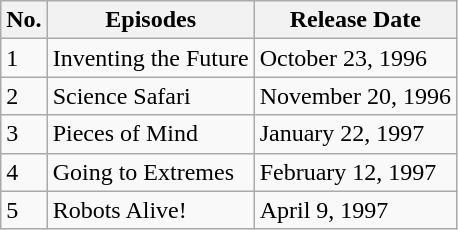<table class="wikitable">
<tr>
<th>No.</th>
<th>Episodes</th>
<th>Release Date</th>
</tr>
<tr>
<td>1</td>
<td>Inventing the Future</td>
<td>October 23, 1996</td>
</tr>
<tr>
<td>2</td>
<td>Science Safari</td>
<td>November 20, 1996</td>
</tr>
<tr>
<td>3</td>
<td>Pieces of Mind</td>
<td>January 22, 1997</td>
</tr>
<tr>
<td>4</td>
<td>Going to Extremes</td>
<td>February 12, 1997</td>
</tr>
<tr>
<td>5</td>
<td>Robots Alive!</td>
<td>April 9, 1997</td>
</tr>
</table>
